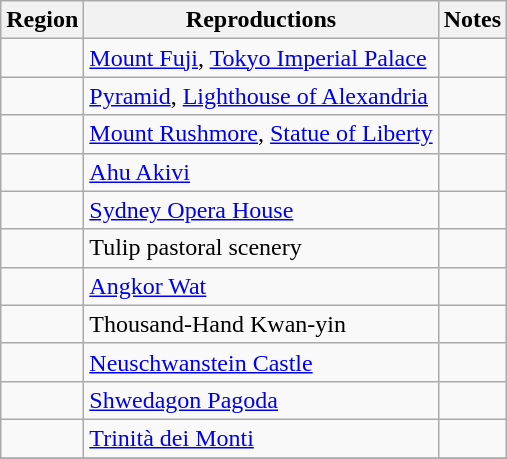<table class="wikitable">
<tr>
<th>Region</th>
<th>Reproductions</th>
<th>Notes</th>
</tr>
<tr>
<td></td>
<td><a href='#'>Mount Fuji</a>, <a href='#'>Tokyo Imperial Palace</a></td>
<td></td>
</tr>
<tr>
<td></td>
<td><a href='#'>Pyramid</a>, <a href='#'>Lighthouse of Alexandria</a></td>
<td></td>
</tr>
<tr>
<td></td>
<td><a href='#'>Mount Rushmore</a>, <a href='#'>Statue of Liberty</a></td>
<td></td>
</tr>
<tr>
<td></td>
<td><a href='#'>Ahu Akivi</a></td>
<td></td>
</tr>
<tr>
<td></td>
<td><a href='#'>Sydney Opera House</a></td>
<td></td>
</tr>
<tr>
<td></td>
<td>Tulip pastoral scenery</td>
<td></td>
</tr>
<tr>
<td></td>
<td><a href='#'>Angkor Wat</a></td>
<td></td>
</tr>
<tr>
<td></td>
<td>Thousand-Hand Kwan-yin</td>
<td></td>
</tr>
<tr>
<td></td>
<td><a href='#'>Neuschwanstein Castle</a></td>
<td></td>
</tr>
<tr>
<td></td>
<td><a href='#'>Shwedagon Pagoda</a></td>
<td></td>
</tr>
<tr>
<td></td>
<td><a href='#'>Trinità dei Monti</a></td>
<td></td>
</tr>
<tr>
</tr>
</table>
